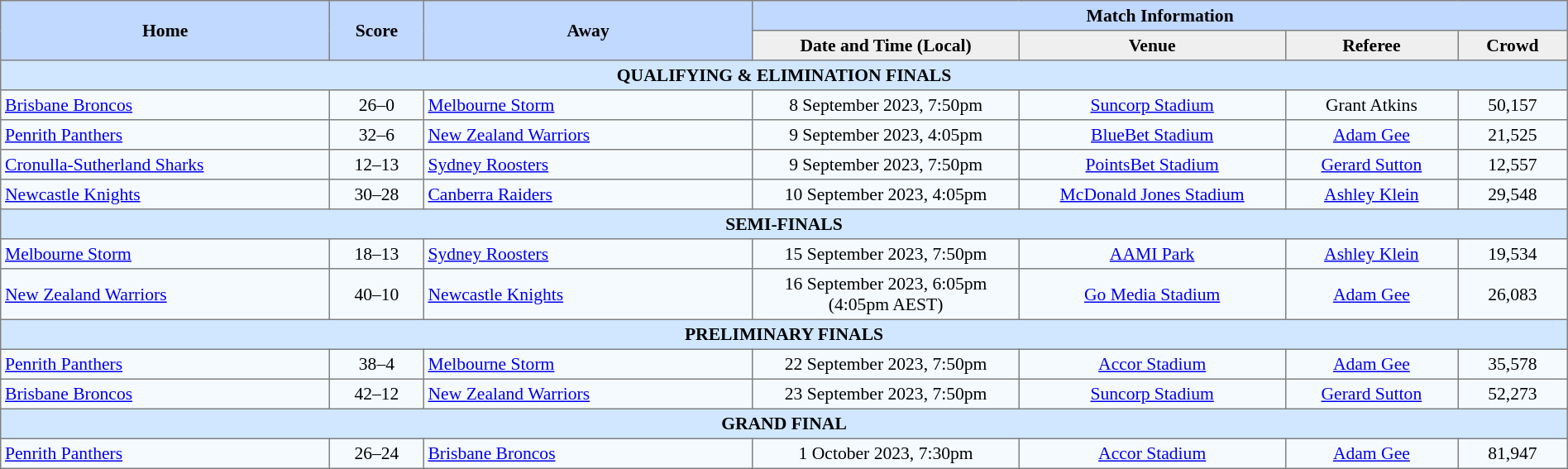<table border="1" cellpadding="3" cellspacing="0" style="border-collapse:collapse; font-size:90%; text-align:center; width:100%;">
<tr style="background:#c1d8ff;">
<th rowspan="2" style="width:21%;">Home</th>
<th rowspan="2" style="width:6%;">Score</th>
<th rowspan="2" style="width:21%;">Away</th>
<th colspan="4">Match Information</th>
</tr>
<tr style="background:#efefef;">
<th width=17%>Date and Time (Local)</th>
<th width=17%>Venue</th>
<th width=11%>Referee</th>
<th width=7%>Crowd</th>
</tr>
<tr style="background:#d0e7ff;">
<td colspan=7><strong>QUALIFYING & ELIMINATION FINALS</strong></td>
</tr>
<tr style="background:#f5faff;">
<td align=left> <a href='#'>Brisbane Broncos</a></td>
<td>26–0</td>
<td align=left> <a href='#'>Melbourne Storm</a></td>
<td>8 September 2023, 7:50pm</td>
<td><a href='#'>Suncorp Stadium</a></td>
<td>Grant Atkins</td>
<td>50,157</td>
</tr>
<tr style="background:#f5faff;">
<td align=left> <a href='#'>Penrith Panthers</a></td>
<td>32–6</td>
<td align=left> <a href='#'>New Zealand Warriors</a></td>
<td>9 September 2023, 4:05pm</td>
<td><a href='#'>BlueBet Stadium</a></td>
<td><a href='#'>Adam Gee</a></td>
<td>21,525</td>
</tr>
<tr style="background:#f5faff;">
<td align=left> <a href='#'>Cronulla-Sutherland Sharks</a></td>
<td>12–13</td>
<td align=left> <a href='#'>Sydney Roosters</a></td>
<td>9 September 2023, 7:50pm</td>
<td><a href='#'>PointsBet Stadium</a></td>
<td><a href='#'>Gerard Sutton</a></td>
<td>12,557</td>
</tr>
<tr style="background:#f5faff;">
<td align=left> <a href='#'>Newcastle Knights</a></td>
<td>30–28</td>
<td align=left> <a href='#'>Canberra Raiders</a></td>
<td>10 September 2023, 4:05pm</td>
<td><a href='#'>McDonald Jones Stadium</a></td>
<td><a href='#'>Ashley Klein</a></td>
<td>29,548</td>
</tr>
<tr style="background:#d0e7ff;">
<td colspan=7><strong>SEMI-FINALS</strong></td>
</tr>
<tr style="background:#f5faff;">
<td align=left> <a href='#'>Melbourne Storm</a></td>
<td>18–13</td>
<td align=left> <a href='#'>Sydney Roosters</a></td>
<td>15 September 2023, 7:50pm</td>
<td><a href='#'>AAMI Park</a></td>
<td><a href='#'>Ashley Klein</a></td>
<td>19,534</td>
</tr>
<tr style="background:#f5faff;">
<td align=left> <a href='#'>New Zealand Warriors</a></td>
<td>40–10</td>
<td align=left> <a href='#'>Newcastle Knights</a></td>
<td>16 September 2023, 6:05pm (4:05pm AEST)</td>
<td><a href='#'>Go Media Stadium</a></td>
<td><a href='#'>Adam Gee</a></td>
<td>26,083</td>
</tr>
<tr style="background:#d0e7ff;">
<td colspan=7><strong>PRELIMINARY FINALS</strong></td>
</tr>
<tr style="background:#f5faff;">
<td align=left> <a href='#'>Penrith Panthers</a></td>
<td>38–4</td>
<td align=left> <a href='#'>Melbourne Storm</a></td>
<td>22 September 2023, 7:50pm</td>
<td><a href='#'>Accor Stadium</a></td>
<td><a href='#'>Adam Gee</a></td>
<td>35,578</td>
</tr>
<tr style="background:#f5faff;">
<td align=left> <a href='#'>Brisbane Broncos</a></td>
<td>42–12</td>
<td align=left> <a href='#'>New Zealand Warriors</a></td>
<td>23 September 2023, 7:50pm</td>
<td><a href='#'>Suncorp Stadium</a></td>
<td><a href='#'>Gerard Sutton</a></td>
<td>52,273</td>
</tr>
<tr style="background:#d0e7ff;">
<td colspan=7><strong>GRAND FINAL</strong></td>
</tr>
<tr style="background:#f5faff;">
<td align=left> <a href='#'>Penrith Panthers</a></td>
<td>26–24</td>
<td align=left> <a href='#'>Brisbane Broncos</a></td>
<td>1 October 2023, 7:30pm</td>
<td><a href='#'>Accor Stadium</a></td>
<td><a href='#'>Adam Gee</a></td>
<td>81,947</td>
</tr>
</table>
